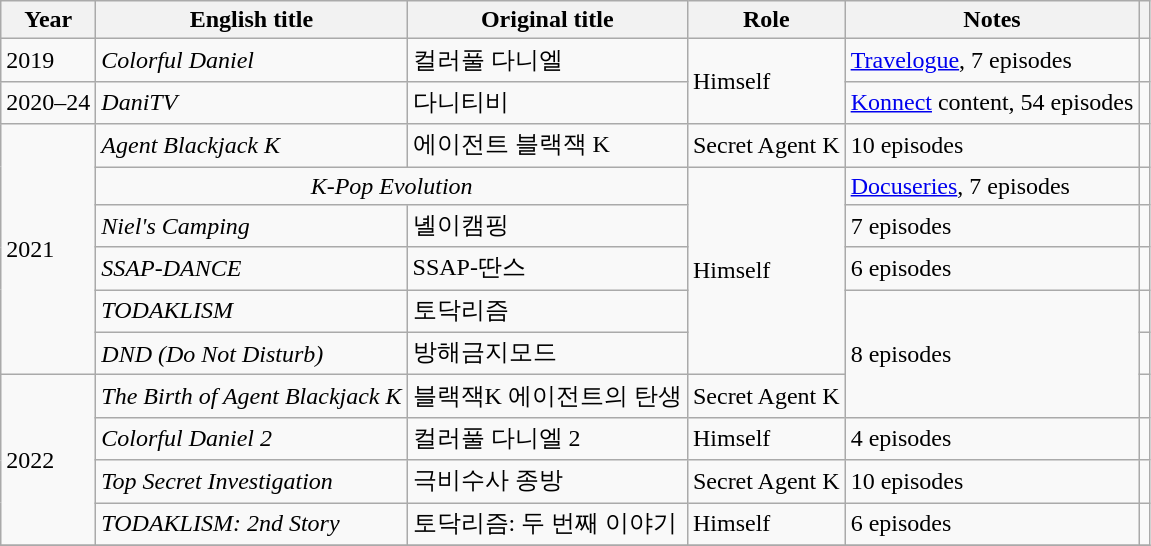<table class="wikitable sortable">
<tr>
<th>Year</th>
<th>English title</th>
<th>Original title</th>
<th>Role</th>
<th>Notes</th>
<th scope="col" class="unsortable"></th>
</tr>
<tr>
<td>2019</td>
<td><em>Colorful Daniel</em></td>
<td>컬러풀 다니엘</td>
<td rowspan="2">Himself</td>
<td><a href='#'>Travelogue</a>, 7 episodes</td>
<td></td>
</tr>
<tr>
<td>2020–24</td>
<td><em>DaniTV</em></td>
<td>다니티비</td>
<td><a href='#'>Konnect</a> content, 54 episodes</td>
<td></td>
</tr>
<tr>
<td rowspan="6">2021</td>
<td><em>Agent Blackjack K</em></td>
<td>에이전트 블랙잭 K</td>
<td>Secret Agent K</td>
<td>10 episodes</td>
<td></td>
</tr>
<tr>
<td style="text-align:center;" colspan="2"><em>K-Pop Evolution</em></td>
<td rowspan="5">Himself</td>
<td><a href='#'>Docuseries</a>, 7 episodes</td>
<td></td>
</tr>
<tr>
<td><em>Niel's Camping</em></td>
<td>녤이캠핑</td>
<td>7 episodes</td>
<td></td>
</tr>
<tr>
<td><em>SSAP-DANCE</em></td>
<td>SSAP-딴스</td>
<td>6 episodes</td>
<td></td>
</tr>
<tr>
<td><em>TODAKLISM</em></td>
<td>토닥리즘</td>
<td rowspan="3">8 episodes</td>
<td></td>
</tr>
<tr>
<td><em>DND (Do Not Disturb)</em></td>
<td>방해금지모드</td>
<td></td>
</tr>
<tr>
<td rowspan="4">2022</td>
<td><em>The Birth of Agent Blackjack K</em></td>
<td>블랙잭K 에이전트의 탄생</td>
<td>Secret Agent K</td>
<td></td>
</tr>
<tr>
<td><em>Colorful Daniel 2</em></td>
<td>컬러풀 다니엘 2</td>
<td>Himself</td>
<td>4 episodes</td>
<td></td>
</tr>
<tr>
<td><em>Top Secret Investigation</em></td>
<td>극비수사 종방</td>
<td>Secret Agent K</td>
<td>10 episodes</td>
<td></td>
</tr>
<tr>
<td><em>TODAKLISM: 2nd Story</em></td>
<td>토닥리즘: 두 번째 이야기</td>
<td>Himself</td>
<td>6 episodes</td>
<td></td>
</tr>
<tr>
</tr>
</table>
